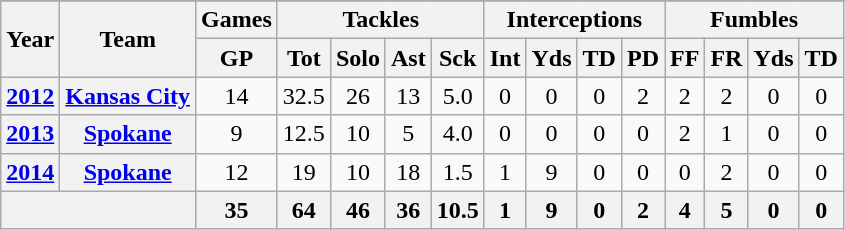<table class="wikitable" style="text-align:center;">
<tr>
</tr>
<tr>
<th rowspan="2">Year</th>
<th rowspan="2">Team</th>
<th colspan="1">Games</th>
<th colspan="4">Tackles</th>
<th colspan="4">Interceptions</th>
<th colspan="4">Fumbles</th>
</tr>
<tr>
<th>GP</th>
<th>Tot</th>
<th>Solo</th>
<th>Ast</th>
<th>Sck</th>
<th>Int</th>
<th>Yds</th>
<th>TD</th>
<th>PD</th>
<th>FF</th>
<th>FR</th>
<th>Yds</th>
<th>TD</th>
</tr>
<tr>
<th><a href='#'>2012</a></th>
<th><a href='#'>Kansas City</a></th>
<td>14</td>
<td>32.5</td>
<td>26</td>
<td>13</td>
<td>5.0</td>
<td>0</td>
<td>0</td>
<td>0</td>
<td>2</td>
<td>2</td>
<td>2</td>
<td>0</td>
<td>0</td>
</tr>
<tr>
<th><a href='#'>2013</a></th>
<th><a href='#'>Spokane</a></th>
<td>9</td>
<td>12.5</td>
<td>10</td>
<td>5</td>
<td>4.0</td>
<td>0</td>
<td>0</td>
<td>0</td>
<td>0</td>
<td>2</td>
<td>1</td>
<td>0</td>
<td>0</td>
</tr>
<tr>
<th><a href='#'>2014</a></th>
<th><a href='#'>Spokane</a></th>
<td>12</td>
<td>19</td>
<td>10</td>
<td>18</td>
<td>1.5</td>
<td>1</td>
<td>9</td>
<td>0</td>
<td>0</td>
<td>0</td>
<td>2</td>
<td>0</td>
<td>0</td>
</tr>
<tr>
<th colspan="2"></th>
<th>35</th>
<th>64</th>
<th>46</th>
<th>36</th>
<th>10.5</th>
<th>1</th>
<th>9</th>
<th>0</th>
<th>2</th>
<th>4</th>
<th>5</th>
<th>0</th>
<th>0</th>
</tr>
</table>
